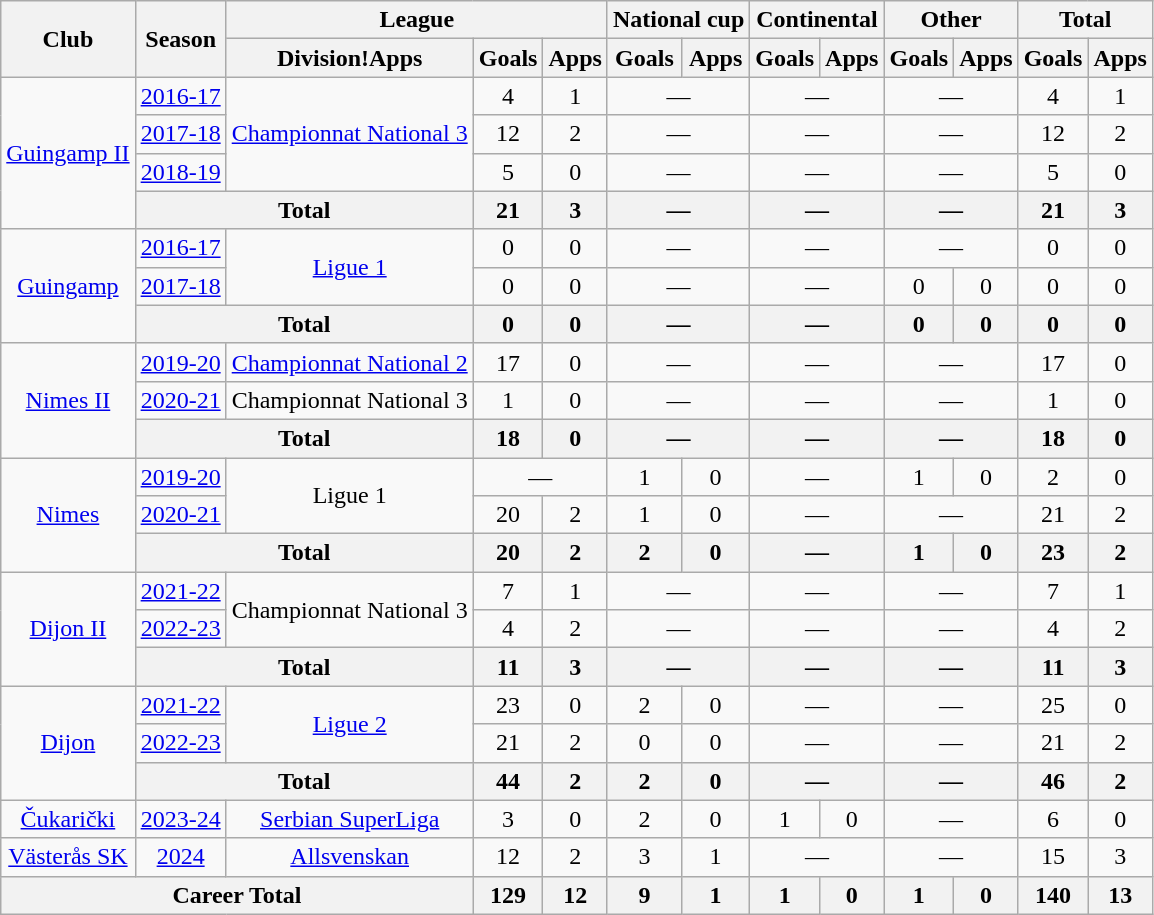<table class=wikitable style="text-align: center;">
<tr>
<th rowspan="2">Club</th>
<th rowspan="2">Season</th>
<th colspan="3">League</th>
<th colspan="2">National cup</th>
<th colspan="2">Continental</th>
<th colspan="2">Other</th>
<th colspan="2">Total</th>
</tr>
<tr>
<th>Division!Apps</th>
<th>Goals</th>
<th>Apps</th>
<th>Goals</th>
<th>Apps</th>
<th>Goals</th>
<th>Apps</th>
<th>Goals</th>
<th>Apps</th>
<th>Goals</th>
<th>Apps</th>
</tr>
<tr>
<td rowspan="4"><a href='#'>Guingamp II</a></td>
<td><a href='#'>2016-17</a></td>
<td rowspan="3"><a href='#'>Championnat National 3</a></td>
<td>4</td>
<td>1</td>
<td colspan="2">—</td>
<td colspan="2">—</td>
<td colspan="2">—</td>
<td>4</td>
<td>1</td>
</tr>
<tr>
<td><a href='#'>2017-18</a></td>
<td>12</td>
<td>2</td>
<td colspan="2">—</td>
<td colspan="2">—</td>
<td colspan="2">—</td>
<td>12</td>
<td>2</td>
</tr>
<tr>
<td><a href='#'>2018-19</a></td>
<td>5</td>
<td>0</td>
<td colspan="2">—</td>
<td colspan="2">—</td>
<td colspan="2">—</td>
<td>5</td>
<td>0</td>
</tr>
<tr>
<th colspan="2">Total</th>
<th>21</th>
<th>3</th>
<th colspan="2">—</th>
<th colspan="2">—</th>
<th colspan="2">—</th>
<th>21</th>
<th>3</th>
</tr>
<tr>
<td rowspan="3"><a href='#'>Guingamp</a></td>
<td><a href='#'>2016-17</a></td>
<td rowspan="2"><a href='#'>Ligue 1</a></td>
<td>0</td>
<td>0</td>
<td colspan="2">—</td>
<td colspan="2">—</td>
<td colspan="2">—</td>
<td>0</td>
<td>0</td>
</tr>
<tr>
<td><a href='#'>2017-18</a></td>
<td>0</td>
<td>0</td>
<td colspan="2">—</td>
<td colspan="2">—</td>
<td>0</td>
<td>0</td>
<td>0</td>
<td>0</td>
</tr>
<tr>
<th colspan="2">Total</th>
<th>0</th>
<th>0</th>
<th colspan="2">—</th>
<th colspan="2">—</th>
<th>0</th>
<th>0</th>
<th>0</th>
<th>0</th>
</tr>
<tr>
<td rowspan="3"><a href='#'>Nimes II</a></td>
<td><a href='#'>2019-20</a></td>
<td><a href='#'>Championnat National 2</a></td>
<td>17</td>
<td>0</td>
<td colspan="2">—</td>
<td colspan="2">—</td>
<td colspan="2">—</td>
<td>17</td>
<td>0</td>
</tr>
<tr>
<td><a href='#'>2020-21</a></td>
<td>Championnat National 3</td>
<td>1</td>
<td>0</td>
<td colspan="2">—</td>
<td colspan="2">—</td>
<td colspan="2">—</td>
<td>1</td>
<td>0</td>
</tr>
<tr>
<th colspan="2">Total</th>
<th>18</th>
<th>0</th>
<th colspan="2">—</th>
<th colspan="2">—</th>
<th colspan="2">—</th>
<th>18</th>
<th>0</th>
</tr>
<tr>
<td rowspan="3"><a href='#'>Nimes</a></td>
<td><a href='#'>2019-20</a></td>
<td rowspan="2">Ligue 1</td>
<td colspan="2">—</td>
<td>1</td>
<td>0</td>
<td colspan="2">—</td>
<td>1</td>
<td>0</td>
<td>2</td>
<td>0</td>
</tr>
<tr>
<td><a href='#'>2020-21</a></td>
<td>20</td>
<td>2</td>
<td>1</td>
<td>0</td>
<td colspan="2">—</td>
<td colspan="2">—</td>
<td>21</td>
<td>2</td>
</tr>
<tr>
<th colspan="2">Total</th>
<th>20</th>
<th>2</th>
<th>2</th>
<th>0</th>
<th colspan="2">—</th>
<th>1</th>
<th>0</th>
<th>23</th>
<th>2</th>
</tr>
<tr>
<td rowspan="3"><a href='#'>Dijon II</a></td>
<td><a href='#'>2021-22</a></td>
<td rowspan="2">Championnat National 3</td>
<td>7</td>
<td>1</td>
<td colspan="2">—</td>
<td colspan="2">—</td>
<td colspan="2">—</td>
<td>7</td>
<td>1</td>
</tr>
<tr>
<td><a href='#'>2022-23</a></td>
<td>4</td>
<td>2</td>
<td colspan="2">—</td>
<td colspan="2">—</td>
<td colspan="2">—</td>
<td>4</td>
<td>2</td>
</tr>
<tr>
<th colspan="2">Total</th>
<th>11</th>
<th>3</th>
<th colspan="2">—</th>
<th colspan="2">—</th>
<th colspan="2">—</th>
<th>11</th>
<th>3</th>
</tr>
<tr>
<td rowspan="3"><a href='#'>Dijon</a></td>
<td><a href='#'>2021-22</a></td>
<td rowspan="2"><a href='#'>Ligue 2</a></td>
<td>23</td>
<td>0</td>
<td>2</td>
<td>0</td>
<td colspan="2">—</td>
<td colspan="2">—</td>
<td>25</td>
<td>0</td>
</tr>
<tr>
<td><a href='#'>2022-23</a></td>
<td>21</td>
<td>2</td>
<td>0</td>
<td>0</td>
<td colspan="2">—</td>
<td colspan="2">—</td>
<td>21</td>
<td>2</td>
</tr>
<tr>
<th colspan="2">Total</th>
<th>44</th>
<th>2</th>
<th>2</th>
<th>0</th>
<th colspan="2">—</th>
<th colspan="2">—</th>
<th>46</th>
<th>2</th>
</tr>
<tr>
<td><a href='#'>Čukarički</a></td>
<td><a href='#'>2023-24</a></td>
<td><a href='#'>Serbian SuperLiga</a></td>
<td>3</td>
<td>0</td>
<td>2</td>
<td>0</td>
<td>1</td>
<td>0</td>
<td colspan="2">—</td>
<td>6</td>
<td>0</td>
</tr>
<tr>
<td><a href='#'>Västerås SK</a></td>
<td><a href='#'>2024</a></td>
<td><a href='#'>Allsvenskan</a></td>
<td>12</td>
<td>2</td>
<td>3</td>
<td>1</td>
<td colspan="2">—</td>
<td colspan="2">—</td>
<td>15</td>
<td>3</td>
</tr>
<tr>
<th colspan="3">Career Total</th>
<th>129</th>
<th>12</th>
<th>9</th>
<th>1</th>
<th>1</th>
<th>0</th>
<th>1</th>
<th>0</th>
<th>140</th>
<th>13</th>
</tr>
</table>
